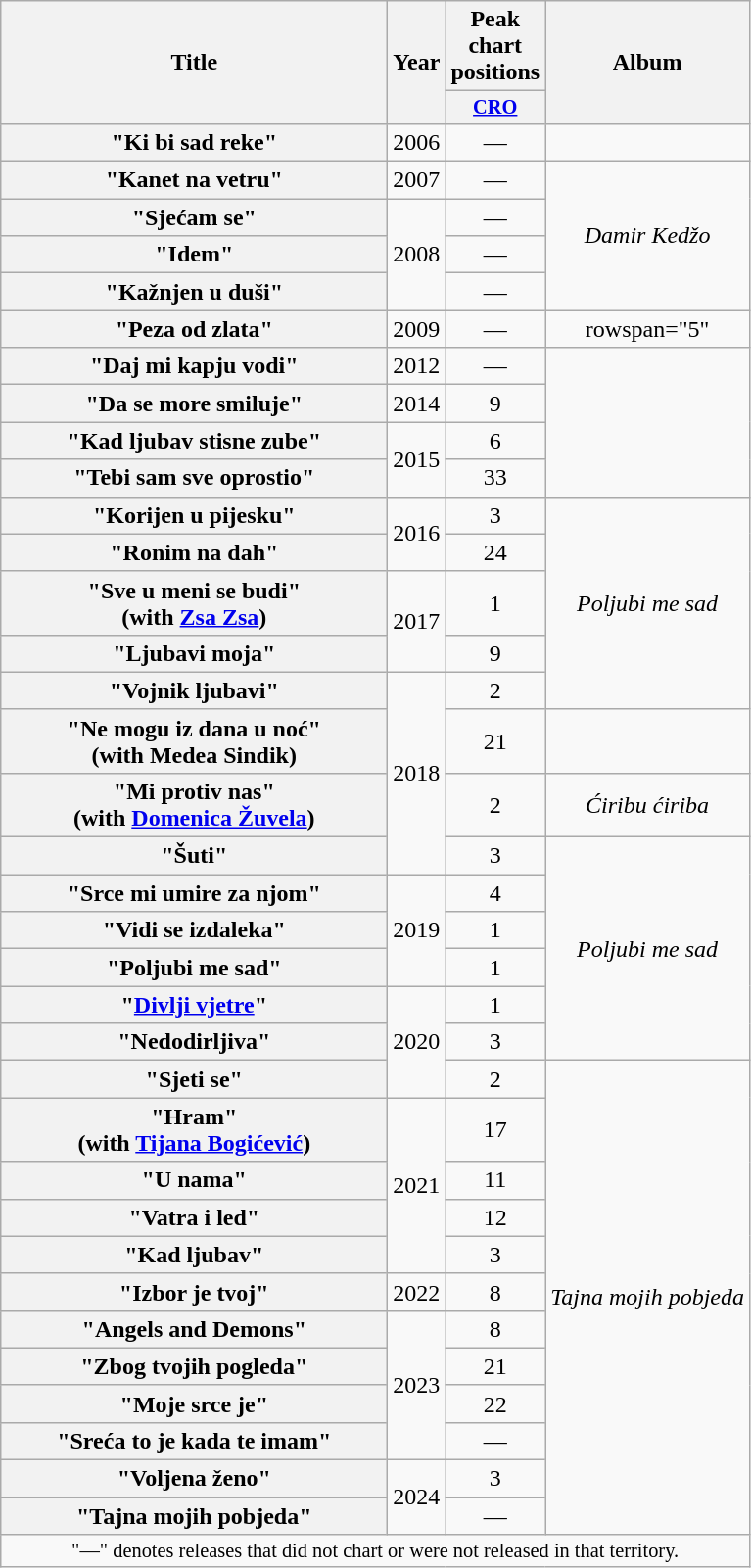<table class="wikitable plainrowheaders" style="text-align:center;">
<tr>
<th scope="col" rowspan="2" style="width:16em;">Title</th>
<th scope="col" rowspan="2" style="width:1em;">Year</th>
<th scope="col" colspan="1">Peak chart positions</th>
<th scope="col" rowspan="2">Album</th>
</tr>
<tr>
<th scope="col" style="width:3em;font-size:85%;"><a href='#'>CRO</a><br></th>
</tr>
<tr>
<th scope="row">"Ki bi sad reke"</th>
<td>2006</td>
<td>—</td>
<td></td>
</tr>
<tr>
<th scope="row">"Kanet na vetru"</th>
<td rowspan="1">2007</td>
<td>—</td>
<td rowspan="4"><em>Damir Kedžo</em></td>
</tr>
<tr>
<th scope="row">"Sjećam se"</th>
<td rowspan="3">2008</td>
<td>—</td>
</tr>
<tr>
<th scope="row">"Idem"</th>
<td>—</td>
</tr>
<tr>
<th scope="row">"Kažnjen u duši"</th>
<td>—</td>
</tr>
<tr>
<th scope="row">"Peza od zlata"</th>
<td>2009</td>
<td>—</td>
<td>rowspan="5" </td>
</tr>
<tr>
<th scope="row">"Daj mi kapju vodi"</th>
<td>2012</td>
<td>—</td>
</tr>
<tr>
<th scope="row">"Da se more smiluje"</th>
<td>2014</td>
<td>9</td>
</tr>
<tr>
<th scope="row">"Kad ljubav stisne zube"</th>
<td rowspan="2">2015</td>
<td>6</td>
</tr>
<tr>
<th scope="row">"Tebi sam sve oprostio"</th>
<td>33</td>
</tr>
<tr>
<th scope="row">"Korijen u pijesku"</th>
<td rowspan="2">2016</td>
<td>3</td>
<td rowspan="5"><em>Poljubi me sad</em></td>
</tr>
<tr>
<th scope="row">"Ronim na dah"</th>
<td>24</td>
</tr>
<tr>
<th scope="row">"Sve u meni se budi"<br><span>(with <a href='#'>Zsa Zsa</a>)</span></th>
<td rowspan="2">2017</td>
<td>1</td>
</tr>
<tr>
<th scope="row">"Ljubavi moja"</th>
<td>9</td>
</tr>
<tr>
<th scope="row">"Vojnik ljubavi"</th>
<td rowspan="4">2018</td>
<td>2</td>
</tr>
<tr>
<th scope="row">"Ne mogu iz dana u noć"<br><span>(with Medea Sindik)</span></th>
<td>21</td>
<td></td>
</tr>
<tr>
<th scope="row">"Mi protiv nas"<br><span>(with <a href='#'>Domenica Žuvela</a>)</span></th>
<td>2</td>
<td><em>Ćiribu ćiriba</em></td>
</tr>
<tr>
<th scope="row">"Šuti"</th>
<td>3</td>
<td rowspan="6"><em>Poljubi me sad</em></td>
</tr>
<tr>
<th scope="row">"Srce mi umire za njom"</th>
<td rowspan="3">2019</td>
<td>4</td>
</tr>
<tr>
<th scope="row">"Vidi se izdaleka"</th>
<td>1</td>
</tr>
<tr>
<th scope="row">"Poljubi me sad"</th>
<td>1</td>
</tr>
<tr>
<th scope="row">"<a href='#'>Divlji vjetre</a>"</th>
<td rowspan="3">2020</td>
<td>1</td>
</tr>
<tr>
<th scope="row">"Nedodirljiva"</th>
<td>3</td>
</tr>
<tr>
<th scope="row">"Sjeti se"</th>
<td>2</td>
<td rowspan="12"><em>Tajna mojih pobjeda</em></td>
</tr>
<tr>
<th scope="row">"Hram"<br><span>(with <a href='#'>Tijana Bogićević</a>)</span></th>
<td rowspan="4">2021</td>
<td>17</td>
</tr>
<tr>
<th scope="row">"U nama"</th>
<td>11</td>
</tr>
<tr>
<th scope="row">"Vatra i led"</th>
<td>12</td>
</tr>
<tr>
<th scope="row">"Kad ljubav"</th>
<td>3</td>
</tr>
<tr>
<th scope="row">"Izbor je tvoj"</th>
<td>2022</td>
<td>8</td>
</tr>
<tr>
<th scope="row">"Angels and Demons"</th>
<td rowspan="4">2023</td>
<td>8</td>
</tr>
<tr>
<th scope="row">"Zbog tvojih pogleda"</th>
<td>21</td>
</tr>
<tr>
<th scope="row">"Moje srce je"</th>
<td>22</td>
</tr>
<tr>
<th scope="row">"Sreća to je kada te imam"</th>
<td>—</td>
</tr>
<tr>
<th scope="row">"Voljena ženo"</th>
<td rowspan="2">2024</td>
<td>3</td>
</tr>
<tr>
<th scope="row">"Tajna mojih pobjeda"</th>
<td>—</td>
</tr>
<tr>
<td colspan="22" style="text-align:center; font-size:85%;">"—" denotes releases that did not chart or were not released in that territory.</td>
</tr>
</table>
